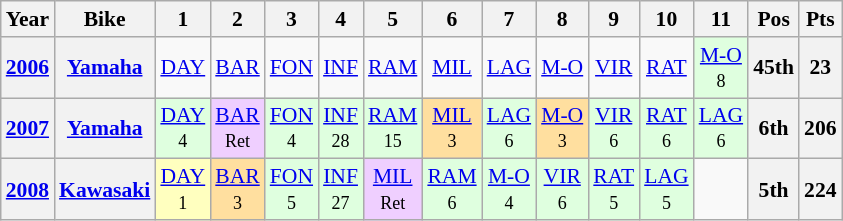<table class="wikitable" style="text-align:center; font-size:90%">
<tr>
<th>Year</th>
<th>Bike</th>
<th>1</th>
<th>2</th>
<th>3</th>
<th>4</th>
<th>5</th>
<th>6</th>
<th>7</th>
<th>8</th>
<th>9</th>
<th>10</th>
<th>11</th>
<th>Pos</th>
<th>Pts</th>
</tr>
<tr>
<th><a href='#'>2006</a></th>
<th><a href='#'>Yamaha</a></th>
<td><a href='#'>DAY</a><br></td>
<td><a href='#'>BAR</a><br></td>
<td><a href='#'>FON</a><br></td>
<td><a href='#'>INF</a><br></td>
<td><a href='#'>RAM</a><br></td>
<td><a href='#'>MIL</a><br></td>
<td><a href='#'>LAG</a><br></td>
<td><a href='#'>M-O</a><br></td>
<td><a href='#'>VIR</a><br></td>
<td><a href='#'>RAT</a><br></td>
<td style="background:#DFFFDF;"><a href='#'>M-O</a><br><small>8</small></td>
<th>45th</th>
<th>23</th>
</tr>
<tr>
<th><a href='#'>2007</a></th>
<th><a href='#'>Yamaha</a></th>
<td style="background:#DFFFDF;"><a href='#'>DAY</a><br><small>4</small></td>
<td style="background:#EFCFFF;"><a href='#'>BAR</a><br><small>Ret</small></td>
<td style="background:#DFFFDF;"><a href='#'>FON</a><br><small>4</small></td>
<td style="background:#DFFFDF;"><a href='#'>INF</a><br><small>28</small></td>
<td style="background:#DFFFDF;"><a href='#'>RAM</a><br><small>15</small></td>
<td style="background:#FFDF9F;"><a href='#'>MIL</a><br><small>3</small></td>
<td style="background:#DFFFDF;"><a href='#'>LAG</a><br><small>6</small></td>
<td style="background:#FFDF9F;"><a href='#'>M-O</a><br><small>3</small></td>
<td style="background:#DFFFDF;"><a href='#'>VIR</a><br><small>6</small></td>
<td style="background:#DFFFDF;"><a href='#'>RAT</a><br><small>6</small></td>
<td style="background:#DFFFDF;"><a href='#'>LAG</a><br><small>6</small></td>
<th>6th</th>
<th>206</th>
</tr>
<tr>
<th><a href='#'>2008</a></th>
<th><a href='#'>Kawasaki</a></th>
<td style="background:#FFFFBF;"><a href='#'>DAY</a><br><small>1</small></td>
<td style="background:#FFDF9F;"><a href='#'>BAR</a><br><small>3</small></td>
<td style="background:#DFFFDF;"><a href='#'>FON</a><br><small>5</small></td>
<td style="background:#DFFFDF;"><a href='#'>INF</a><br><small>27</small></td>
<td style="background:#EFCFFF;"><a href='#'>MIL</a><br><small>Ret</small></td>
<td style="background:#DFFFDF;"><a href='#'>RAM</a><br><small>6</small></td>
<td style="background:#DFFFDF;"><a href='#'>M-O</a><br><small>4</small></td>
<td style="background:#DFFFDF;"><a href='#'>VIR</a><br><small>6</small></td>
<td style="background:#DFFFDF;"><a href='#'>RAT</a><br><small>5</small></td>
<td style="background:#DFFFDF;"><a href='#'>LAG</a><br><small>5</small></td>
<td></td>
<th>5th</th>
<th>224</th>
</tr>
</table>
